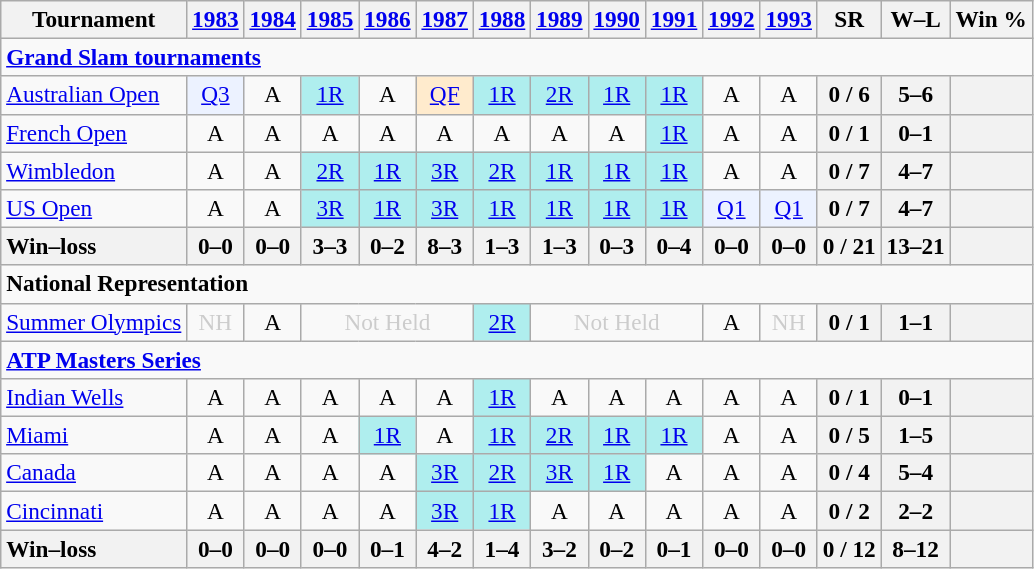<table class=wikitable style=text-align:center;font-size:97%>
<tr>
<th>Tournament</th>
<th><a href='#'>1983</a></th>
<th><a href='#'>1984</a></th>
<th><a href='#'>1985</a></th>
<th><a href='#'>1986</a></th>
<th><a href='#'>1987</a></th>
<th><a href='#'>1988</a></th>
<th><a href='#'>1989</a></th>
<th><a href='#'>1990</a></th>
<th><a href='#'>1991</a></th>
<th><a href='#'>1992</a></th>
<th><a href='#'>1993</a></th>
<th>SR</th>
<th>W–L</th>
<th>Win %</th>
</tr>
<tr>
<td colspan=23 align=left><strong><a href='#'>Grand Slam tournaments</a></strong></td>
</tr>
<tr>
<td align=left><a href='#'>Australian Open</a></td>
<td bgcolor=ecf2ff><a href='#'>Q3</a></td>
<td>A</td>
<td bgcolor=afeeee><a href='#'>1R</a></td>
<td>A</td>
<td bgcolor=ffebcd><a href='#'>QF</a></td>
<td bgcolor=afeeee><a href='#'>1R</a></td>
<td bgcolor=afeeee><a href='#'>2R</a></td>
<td bgcolor=afeeee><a href='#'>1R</a></td>
<td bgcolor=afeeee><a href='#'>1R</a></td>
<td>A</td>
<td>A</td>
<th>0 / 6</th>
<th>5–6</th>
<th></th>
</tr>
<tr>
<td align=left><a href='#'>French Open</a></td>
<td>A</td>
<td>A</td>
<td>A</td>
<td>A</td>
<td>A</td>
<td>A</td>
<td>A</td>
<td>A</td>
<td bgcolor=afeeee><a href='#'>1R</a></td>
<td>A</td>
<td>A</td>
<th>0 / 1</th>
<th>0–1</th>
<th></th>
</tr>
<tr>
<td align=left><a href='#'>Wimbledon</a></td>
<td>A</td>
<td>A</td>
<td bgcolor=afeeee><a href='#'>2R</a></td>
<td bgcolor=afeeee><a href='#'>1R</a></td>
<td bgcolor=afeeee><a href='#'>3R</a></td>
<td bgcolor=afeeee><a href='#'>2R</a></td>
<td bgcolor=afeeee><a href='#'>1R</a></td>
<td bgcolor=afeeee><a href='#'>1R</a></td>
<td bgcolor=afeeee><a href='#'>1R</a></td>
<td>A</td>
<td>A</td>
<th>0 / 7</th>
<th>4–7</th>
<th></th>
</tr>
<tr>
<td align=left><a href='#'>US Open</a></td>
<td>A</td>
<td>A</td>
<td bgcolor=afeeee><a href='#'>3R</a></td>
<td bgcolor=afeeee><a href='#'>1R</a></td>
<td bgcolor=afeeee><a href='#'>3R</a></td>
<td bgcolor=afeeee><a href='#'>1R</a></td>
<td bgcolor=afeeee><a href='#'>1R</a></td>
<td bgcolor=afeeee><a href='#'>1R</a></td>
<td bgcolor=afeeee><a href='#'>1R</a></td>
<td bgcolor=ecf2ff><a href='#'>Q1</a></td>
<td bgcolor=ecf2ff><a href='#'>Q1</a></td>
<th>0 / 7</th>
<th>4–7</th>
<th></th>
</tr>
<tr>
<th style=text-align:left>Win–loss</th>
<th>0–0</th>
<th>0–0</th>
<th>3–3</th>
<th>0–2</th>
<th>8–3</th>
<th>1–3</th>
<th>1–3</th>
<th>0–3</th>
<th>0–4</th>
<th>0–0</th>
<th>0–0</th>
<th>0 / 21</th>
<th>13–21</th>
<th></th>
</tr>
<tr>
<td colspan=22 align=left><strong>National Representation</strong></td>
</tr>
<tr>
<td align=left><a href='#'>Summer Olympics</a></td>
<td colspan=1 style=color:#cccccc>NH</td>
<td>A</td>
<td colspan=3 style=color:#cccccc>Not Held</td>
<td style=background:#afeeee><a href='#'>2R</a></td>
<td colspan=3 style=color:#cccccc>Not Held</td>
<td>A</td>
<td colspan=1 style=color:#cccccc>NH</td>
<th>0 / 1</th>
<th>1–1</th>
<th></th>
</tr>
<tr>
<td colspan=23 align=left><strong><a href='#'>ATP Masters Series</a></strong></td>
</tr>
<tr>
<td align=left><a href='#'>Indian Wells</a></td>
<td>A</td>
<td>A</td>
<td>A</td>
<td>A</td>
<td>A</td>
<td bgcolor=afeeee><a href='#'>1R</a></td>
<td>A</td>
<td>A</td>
<td>A</td>
<td>A</td>
<td>A</td>
<th>0 / 1</th>
<th>0–1</th>
<th></th>
</tr>
<tr>
<td align=left><a href='#'>Miami</a></td>
<td>A</td>
<td>A</td>
<td>A</td>
<td bgcolor=afeeee><a href='#'>1R</a></td>
<td>A</td>
<td bgcolor=afeeee><a href='#'>1R</a></td>
<td bgcolor=afeeee><a href='#'>2R</a></td>
<td bgcolor=afeeee><a href='#'>1R</a></td>
<td bgcolor=afeeee><a href='#'>1R</a></td>
<td>A</td>
<td>A</td>
<th>0 / 5</th>
<th>1–5</th>
<th></th>
</tr>
<tr>
<td align=left><a href='#'>Canada</a></td>
<td>A</td>
<td>A</td>
<td>A</td>
<td>A</td>
<td bgcolor=afeeee><a href='#'>3R</a></td>
<td bgcolor=afeeee><a href='#'>2R</a></td>
<td bgcolor=afeeee><a href='#'>3R</a></td>
<td bgcolor=afeeee><a href='#'>1R</a></td>
<td>A</td>
<td>A</td>
<td>A</td>
<th>0 / 4</th>
<th>5–4</th>
<th></th>
</tr>
<tr>
<td align=left><a href='#'>Cincinnati</a></td>
<td>A</td>
<td>A</td>
<td>A</td>
<td>A</td>
<td bgcolor=afeeee><a href='#'>3R</a></td>
<td bgcolor=afeeee><a href='#'>1R</a></td>
<td>A</td>
<td>A</td>
<td>A</td>
<td>A</td>
<td>A</td>
<th>0 / 2</th>
<th>2–2</th>
<th></th>
</tr>
<tr>
<th style=text-align:left>Win–loss</th>
<th>0–0</th>
<th>0–0</th>
<th>0–0</th>
<th>0–1</th>
<th>4–2</th>
<th>1–4</th>
<th>3–2</th>
<th>0–2</th>
<th>0–1</th>
<th>0–0</th>
<th>0–0</th>
<th>0 / 12</th>
<th>8–12</th>
<th></th>
</tr>
</table>
